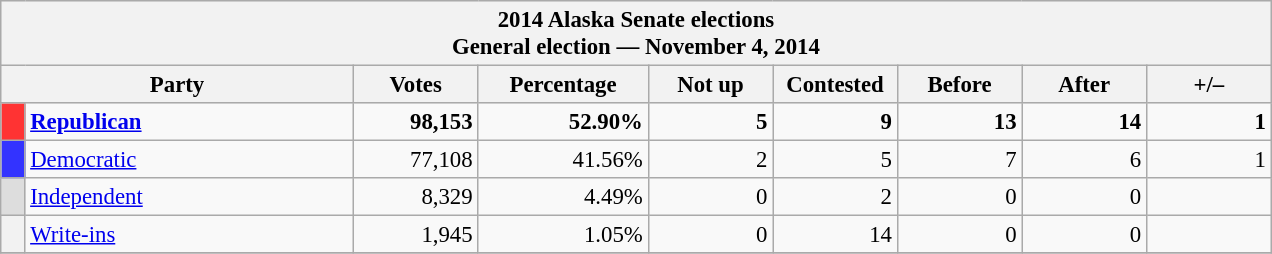<table class="wikitable" style="font-size: 95%;">
<tr style="background-color:#E9E9E9">
<th colspan="9">2014 Alaska Senate elections<br>General election — November 4, 2014</th>
</tr>
<tr bgcolor="#EEEEEE" align="center">
<th colspan=2 style="width: 15em">Party</th>
<th style="width: 5em">Votes</th>
<th style="width: 7em">Percentage</th>
<th style="width: 5em">Not up</th>
<th style="width: 5em">Contested</th>
<th style="width: 5em">Before</th>
<th style="width: 5em">After</th>
<th style="width: 5em">+/–</th>
</tr>
<tr>
<th style="background-color:#F33; width: 3px"></th>
<td style="width: 130px"><strong><a href='#'>Republican</a></strong></td>
<td align="right"><strong>98,153</strong></td>
<td align="right"><strong>52.90%</strong></td>
<td align="right"><strong>5</strong></td>
<td align="right"><strong>9</strong></td>
<td align="right"><strong>13</strong></td>
<td align="right"><strong>14</strong></td>
<td align="right"><strong> 1</strong></td>
</tr>
<tr>
<th style="background-color:#33F; width: 3px"></th>
<td style="width: 130px"><a href='#'>Democratic</a></td>
<td align="right">77,108</td>
<td align="right">41.56%</td>
<td align="right">2</td>
<td align="right">5</td>
<td align="right">7</td>
<td align="right">6</td>
<td align="right"> 1</td>
</tr>
<tr>
<th style="background-color:#DDDDDD; width: 3px"></th>
<td style="width: 130px"><a href='#'>Independent</a></td>
<td align="right">8,329</td>
<td align="right">4.49%</td>
<td align="right">0</td>
<td align="right">2</td>
<td align="right">0</td>
<td align="right">0</td>
<td align="right"></td>
</tr>
<tr>
<th style="background-color:; width: 3px"></th>
<td style="width: 130px"><a href='#'>Write-ins</a></td>
<td align="right">1,945</td>
<td align="right">1.05%</td>
<td align="right">0</td>
<td align="right">14</td>
<td align="right">0</td>
<td align="right">0</td>
<td align="right"></td>
</tr>
<tr>
</tr>
</table>
